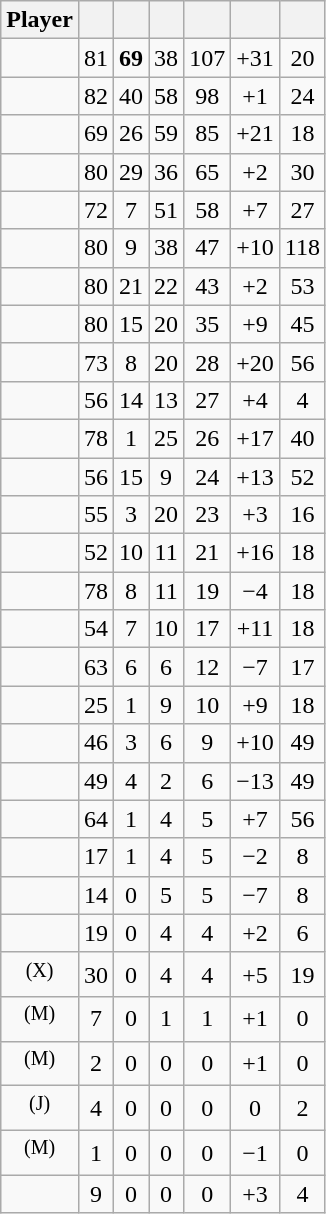<table class="wikitable sortable" style="text-align:center;">
<tr>
<th>Player</th>
<th></th>
<th></th>
<th></th>
<th></th>
<th data-sort-type="number"></th>
<th></th>
</tr>
<tr>
<td></td>
<td>81</td>
<td><strong>69</strong></td>
<td>38</td>
<td>107</td>
<td>+31</td>
<td>20</td>
</tr>
<tr>
<td></td>
<td>82</td>
<td>40</td>
<td>58</td>
<td>98</td>
<td>+1</td>
<td>24</td>
</tr>
<tr>
<td></td>
<td>69</td>
<td>26</td>
<td>59</td>
<td>85</td>
<td>+21</td>
<td>18</td>
</tr>
<tr>
<td></td>
<td>80</td>
<td>29</td>
<td>36</td>
<td>65</td>
<td>+2</td>
<td>30</td>
</tr>
<tr>
<td></td>
<td>72</td>
<td>7</td>
<td>51</td>
<td>58</td>
<td>+7</td>
<td>27</td>
</tr>
<tr>
<td></td>
<td>80</td>
<td>9</td>
<td>38</td>
<td>47</td>
<td>+10</td>
<td>118</td>
</tr>
<tr>
<td></td>
<td>80</td>
<td>21</td>
<td>22</td>
<td>43</td>
<td>+2</td>
<td>53</td>
</tr>
<tr>
<td></td>
<td>80</td>
<td>15</td>
<td>20</td>
<td>35</td>
<td>+9</td>
<td>45</td>
</tr>
<tr>
<td></td>
<td>73</td>
<td>8</td>
<td>20</td>
<td>28</td>
<td>+20</td>
<td>56</td>
</tr>
<tr>
<td></td>
<td>56</td>
<td>14</td>
<td>13</td>
<td>27</td>
<td>+4</td>
<td>4</td>
</tr>
<tr>
<td></td>
<td>78</td>
<td>1</td>
<td>25</td>
<td>26</td>
<td>+17</td>
<td>40</td>
</tr>
<tr>
<td></td>
<td>56</td>
<td>15</td>
<td>9</td>
<td>24</td>
<td>+13</td>
<td>52</td>
</tr>
<tr>
<td></td>
<td>55</td>
<td>3</td>
<td>20</td>
<td>23</td>
<td>+3</td>
<td>16</td>
</tr>
<tr>
<td></td>
<td>52</td>
<td>10</td>
<td>11</td>
<td>21</td>
<td>+16</td>
<td>18</td>
</tr>
<tr>
<td></td>
<td>78</td>
<td>8</td>
<td>11</td>
<td>19</td>
<td>−4</td>
<td>18</td>
</tr>
<tr>
<td></td>
<td>54</td>
<td>7</td>
<td>10</td>
<td>17</td>
<td>+11</td>
<td>18</td>
</tr>
<tr>
<td></td>
<td>63</td>
<td>6</td>
<td>6</td>
<td>12</td>
<td>−7</td>
<td>17</td>
</tr>
<tr>
<td></td>
<td>25</td>
<td>1</td>
<td>9</td>
<td>10</td>
<td>+9</td>
<td>18</td>
</tr>
<tr>
<td></td>
<td>46</td>
<td>3</td>
<td>6</td>
<td>9</td>
<td>+10</td>
<td>49</td>
</tr>
<tr>
<td></td>
<td>49</td>
<td>4</td>
<td>2</td>
<td>6</td>
<td>−13</td>
<td>49</td>
</tr>
<tr>
<td></td>
<td>64</td>
<td>1</td>
<td>4</td>
<td>5</td>
<td>+7</td>
<td>56</td>
</tr>
<tr>
<td></td>
<td>17</td>
<td>1</td>
<td>4</td>
<td>5</td>
<td>−2</td>
<td>8</td>
</tr>
<tr>
<td> </td>
<td>14</td>
<td>0</td>
<td>5</td>
<td>5</td>
<td>−7</td>
<td>8</td>
</tr>
<tr>
<td></td>
<td>19</td>
<td>0</td>
<td>4</td>
<td>4</td>
<td>+2</td>
<td>6</td>
</tr>
<tr>
<td> <sup>(X)</sup></td>
<td>30</td>
<td>0</td>
<td>4</td>
<td>4</td>
<td>+5</td>
<td>19</td>
</tr>
<tr>
<td> <sup>(M)</sup></td>
<td>7</td>
<td>0</td>
<td>1</td>
<td>1</td>
<td>+1</td>
<td>0</td>
</tr>
<tr>
<td> <sup>(M)</sup></td>
<td>2</td>
<td>0</td>
<td>0</td>
<td>0</td>
<td>+1</td>
<td>0</td>
</tr>
<tr>
<td> <sup>(J)</sup></td>
<td>4</td>
<td>0</td>
<td>0</td>
<td>0</td>
<td>0</td>
<td>2</td>
</tr>
<tr>
<td> <sup>(M)</sup></td>
<td>1</td>
<td>0</td>
<td>0</td>
<td>0</td>
<td>−1</td>
<td>0</td>
</tr>
<tr>
<td></td>
<td>9</td>
<td>0</td>
<td>0</td>
<td>0</td>
<td>+3</td>
<td>4</td>
</tr>
</table>
